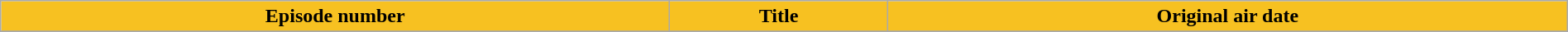<table class="wikitable plainrowheaders" style="width:100%; margin:auto; background:#fff;">
<tr>
<th style="background: #f7c121;">Episode number</th>
<th style="background: #f7c121;">Title</th>
<th style="background: #f7c121;">Original air date</th>
</tr>
<tr>
</tr>
</table>
